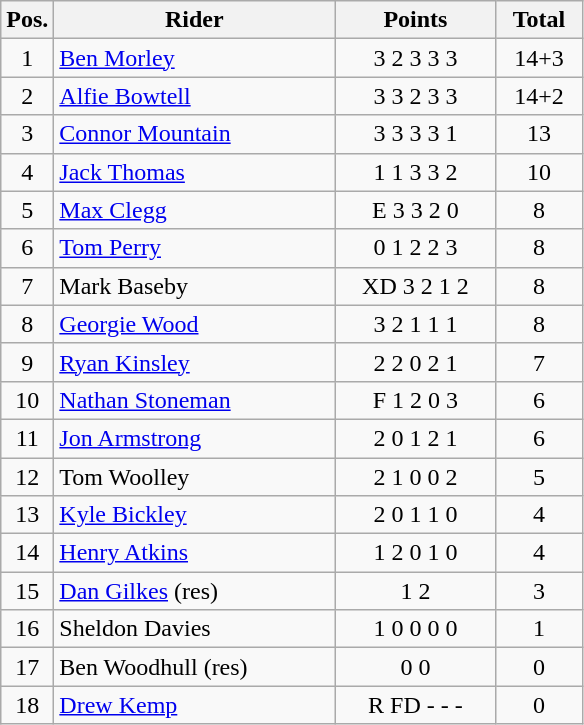<table class=wikitable>
<tr>
<th width=25px>Pos.</th>
<th width=180px>Rider</th>
<th width=100px>Points</th>
<th width=50px>Total</th>
</tr>
<tr align=center >
<td>1</td>
<td align=left><a href='#'>Ben Morley</a></td>
<td>3 2 3 3 3</td>
<td>14+3</td>
</tr>
<tr align=center>
<td>2</td>
<td align=left><a href='#'>Alfie Bowtell</a></td>
<td>3 3 2 3 3</td>
<td>14+2</td>
</tr>
<tr align=center>
<td>3</td>
<td align=left><a href='#'>Connor Mountain</a></td>
<td>3 3 3 3 1</td>
<td>13</td>
</tr>
<tr align=center>
<td>4</td>
<td align=left><a href='#'>Jack Thomas</a></td>
<td>1 1 3 3 2</td>
<td>10</td>
</tr>
<tr align=center>
<td>5</td>
<td align=left><a href='#'>Max Clegg</a></td>
<td>E 3 3 2 0</td>
<td>8</td>
</tr>
<tr align=center>
<td>6</td>
<td align=left><a href='#'>Tom Perry</a></td>
<td>0 1 2 2 3</td>
<td>8</td>
</tr>
<tr align=center>
<td>7</td>
<td align=left>Mark Baseby</td>
<td>XD 3 2 1 2</td>
<td>8</td>
</tr>
<tr align=center>
<td>8</td>
<td align=left><a href='#'>Georgie Wood</a></td>
<td>3 2 1 1 1</td>
<td>8</td>
</tr>
<tr align=center>
<td>9</td>
<td align=left><a href='#'>Ryan Kinsley</a></td>
<td>2 2 0 2 1</td>
<td>7</td>
</tr>
<tr align=center>
<td>10</td>
<td align=left><a href='#'>Nathan Stoneman</a></td>
<td>F 1 2 0 3</td>
<td>6</td>
</tr>
<tr align=center>
<td>11</td>
<td align=left><a href='#'>Jon Armstrong</a></td>
<td>2 0 1 2 1</td>
<td>6</td>
</tr>
<tr align=center>
<td>12</td>
<td align=left>Tom Woolley</td>
<td>2 1 0 0 2</td>
<td>5</td>
</tr>
<tr align=center>
<td>13</td>
<td align=left><a href='#'>Kyle Bickley</a></td>
<td>2 0 1 1 0</td>
<td>4</td>
</tr>
<tr align=center>
<td>14</td>
<td align=left><a href='#'>Henry Atkins</a></td>
<td>1 2 0 1 0</td>
<td>4</td>
</tr>
<tr align=center>
<td>15</td>
<td align=left><a href='#'>Dan Gilkes</a> (res)</td>
<td>1 2</td>
<td>3</td>
</tr>
<tr align=center>
<td>16</td>
<td align=left>Sheldon Davies</td>
<td>1 0 0 0 0</td>
<td>1</td>
</tr>
<tr align=center>
<td>17</td>
<td align=left>Ben Woodhull (res)</td>
<td>0 0</td>
<td>0</td>
</tr>
<tr align=center>
<td>18</td>
<td align=left><a href='#'>Drew Kemp</a></td>
<td>R FD - - -</td>
<td>0</td>
</tr>
</table>
